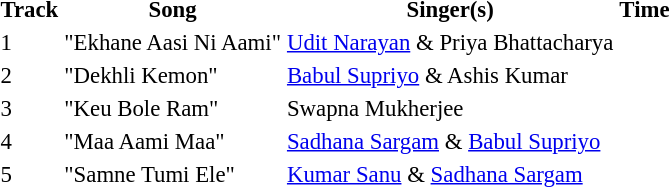<table bclass="wikitable" style="font-size:95%;">
<tr>
<th>Track</th>
<th>Song</th>
<th>Singer(s)</th>
<th>Time</th>
</tr>
<tr>
<td>1</td>
<td>"Ekhane Aasi Ni Aami"</td>
<td><a href='#'>Udit Narayan</a> & Priya  Bhattacharya</td>
<td></td>
</tr>
<tr>
<td>2</td>
<td>"Dekhli Kemon"</td>
<td><a href='#'>Babul Supriyo</a> & Ashis Kumar</td>
<td></td>
</tr>
<tr>
<td>3</td>
<td>"Keu Bole Ram"</td>
<td>Swapna  Mukherjee</td>
<td></td>
</tr>
<tr>
<td>4</td>
<td>"Maa Aami Maa"</td>
<td><a href='#'>Sadhana Sargam</a> & <a href='#'>Babul Supriyo</a></td>
<td></td>
</tr>
<tr>
<td>5</td>
<td>"Samne Tumi Ele"</td>
<td><a href='#'>Kumar Sanu</a> & <a href='#'>Sadhana Sargam</a></td>
<td></td>
</tr>
</table>
